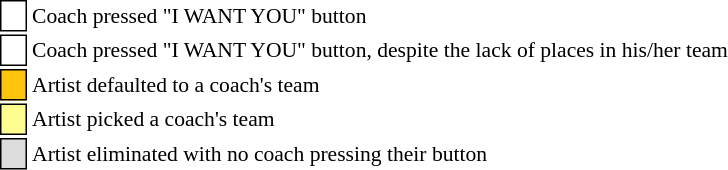<table class="toccolours" style="font-size: 90%; white-space: nowrap;">
<tr>
<td style="background-color:white; border: 1px solid black;"> <strong></strong> </td>
<td>Coach pressed "I WANT YOU" button</td>
</tr>
<tr>
<td style="background-color:white; border: 1px solid black;"> <strong></strong> </td>
<td style="padding-right: 8px">Coach pressed "I WANT YOU" button, despite the lack of places in his/her team</td>
</tr>
<tr>
<td style="background-color:#FFC40C; border: 1px solid black">    </td>
<td>Artist defaulted to a coach's team</td>
</tr>
<tr>
<td style="background-color:#fdfc8f; border: 1px solid black;">    </td>
<td style="padding-right: 8px">Artist picked a coach's team</td>
</tr>
<tr>
<td style="background-color:#DCDCDC; border: 1px solid black">    </td>
<td>Artist eliminated with no coach pressing their button</td>
</tr>
<tr>
</tr>
</table>
